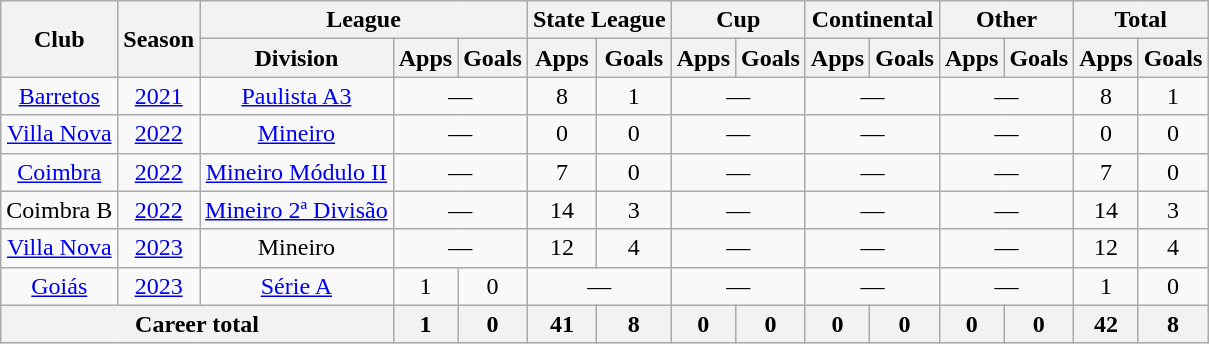<table class="wikitable" style="text-align: center;">
<tr>
<th rowspan="2">Club</th>
<th rowspan="2">Season</th>
<th colspan="3">League</th>
<th colspan="2">State League</th>
<th colspan="2">Cup</th>
<th colspan="2">Continental</th>
<th colspan="2">Other</th>
<th colspan="2">Total</th>
</tr>
<tr>
<th>Division</th>
<th>Apps</th>
<th>Goals</th>
<th>Apps</th>
<th>Goals</th>
<th>Apps</th>
<th>Goals</th>
<th>Apps</th>
<th>Goals</th>
<th>Apps</th>
<th>Goals</th>
<th>Apps</th>
<th>Goals</th>
</tr>
<tr>
<td valign="center"><a href='#'>Barretos</a></td>
<td><a href='#'>2021</a></td>
<td><a href='#'>Paulista A3</a></td>
<td colspan="2">—</td>
<td>8</td>
<td>1</td>
<td colspan="2">—</td>
<td colspan="2">—</td>
<td colspan="2">—</td>
<td>8</td>
<td>1</td>
</tr>
<tr>
<td valign="center"><a href='#'>Villa Nova</a></td>
<td><a href='#'>2022</a></td>
<td><a href='#'>Mineiro</a></td>
<td colspan="2">—</td>
<td>0</td>
<td>0</td>
<td colspan="2">—</td>
<td colspan="2">—</td>
<td colspan="2">—</td>
<td>0</td>
<td>0</td>
</tr>
<tr>
<td valign="center"><a href='#'>Coimbra</a></td>
<td><a href='#'>2022</a></td>
<td><a href='#'>Mineiro Módulo II</a></td>
<td colspan="2">—</td>
<td>7</td>
<td>0</td>
<td colspan="2">—</td>
<td colspan="2">—</td>
<td colspan="2">—</td>
<td>7</td>
<td>0</td>
</tr>
<tr>
<td valign="center">Coimbra B</td>
<td><a href='#'>2022</a></td>
<td><a href='#'>Mineiro 2ª Divisão</a></td>
<td colspan="2">—</td>
<td>14</td>
<td>3</td>
<td colspan="2">—</td>
<td colspan="2">—</td>
<td colspan="2">—</td>
<td>14</td>
<td>3</td>
</tr>
<tr>
<td valign="center"><a href='#'>Villa Nova</a></td>
<td><a href='#'>2023</a></td>
<td>Mineiro</td>
<td colspan="2">—</td>
<td>12</td>
<td>4</td>
<td colspan="2">—</td>
<td colspan="2">—</td>
<td colspan="2">—</td>
<td>12</td>
<td>4</td>
</tr>
<tr>
<td valign="center"><a href='#'>Goiás</a></td>
<td><a href='#'>2023</a></td>
<td><a href='#'>Série A</a></td>
<td>1</td>
<td>0</td>
<td colspan="2">—</td>
<td colspan="2">—</td>
<td colspan="2">—</td>
<td colspan="2">—</td>
<td>1</td>
<td>0</td>
</tr>
<tr>
<th colspan="3"><strong>Career total</strong></th>
<th>1</th>
<th>0</th>
<th>41</th>
<th>8</th>
<th>0</th>
<th>0</th>
<th>0</th>
<th>0</th>
<th>0</th>
<th>0</th>
<th>42</th>
<th>8</th>
</tr>
</table>
